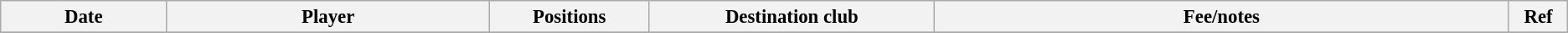<table class="wikitable" style="text-align:left; font-size:95%;">
<tr>
<th style="width:125px;">Date</th>
<th style="width:250px;">Player</th>
<th style="width:120px;">Positions</th>
<th style="width:220px;">Destination club</th>
<th style="width:450px;">Fee/notes</th>
<th style="width:40px;">Ref</th>
</tr>
<tr>
</tr>
</table>
